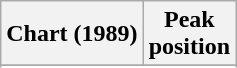<table class="wikitable sortable">
<tr>
<th align="left">Chart (1989)</th>
<th align="center">Peak<br>position</th>
</tr>
<tr>
</tr>
<tr>
</tr>
</table>
